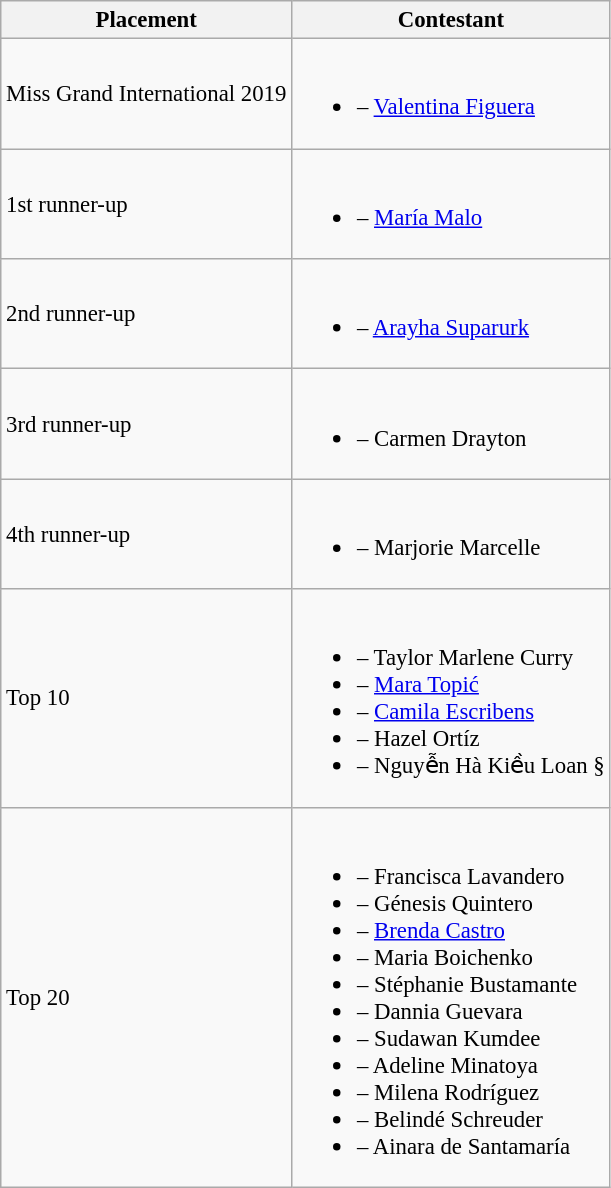<table class="wikitable sortable" style="font-size:95%;">
<tr>
<th>Placement</th>
<th>Contestant</th>
</tr>
<tr>
<td>Miss Grand International 2019</td>
<td><br><ul><li> – <a href='#'>Valentina Figuera</a></li></ul></td>
</tr>
<tr>
<td>1st runner-up</td>
<td><br><ul><li> – <a href='#'>María Malo</a></li></ul></td>
</tr>
<tr>
<td>2nd runner-up</td>
<td><br><ul><li> – <a href='#'>Arayha Suparurk</a></li></ul></td>
</tr>
<tr>
<td>3rd runner-up</td>
<td><br><ul><li> – Carmen Drayton</li></ul></td>
</tr>
<tr>
<td>4th runner-up</td>
<td><br><ul><li> – Marjorie Marcelle</li></ul></td>
</tr>
<tr>
<td>Top 10</td>
<td><br><ul><li> – Taylor Marlene Curry</li><li> – <a href='#'>Mara Topić</a></li><li> – <a href='#'>Camila Escribens</a></li><li> – Hazel Ortíz</li><li> – Nguyễn Hà Kiều Loan §</li></ul></td>
</tr>
<tr>
<td>Top 20</td>
<td><br><ul><li> – Francisca Lavandero</li><li> – Génesis Quintero</li><li> – <a href='#'>Brenda Castro</a></li><li> – Maria Boichenko</li><li> – Stéphanie Bustamante</li><li> – Dannia Guevara</li><li> – Sudawan Kumdee</li><li> – Adeline Minatoya</li><li> – Milena Rodríguez</li><li> – Belindé Schreuder</li><li> – Ainara de Santamaría</li></ul></td>
</tr>
</table>
